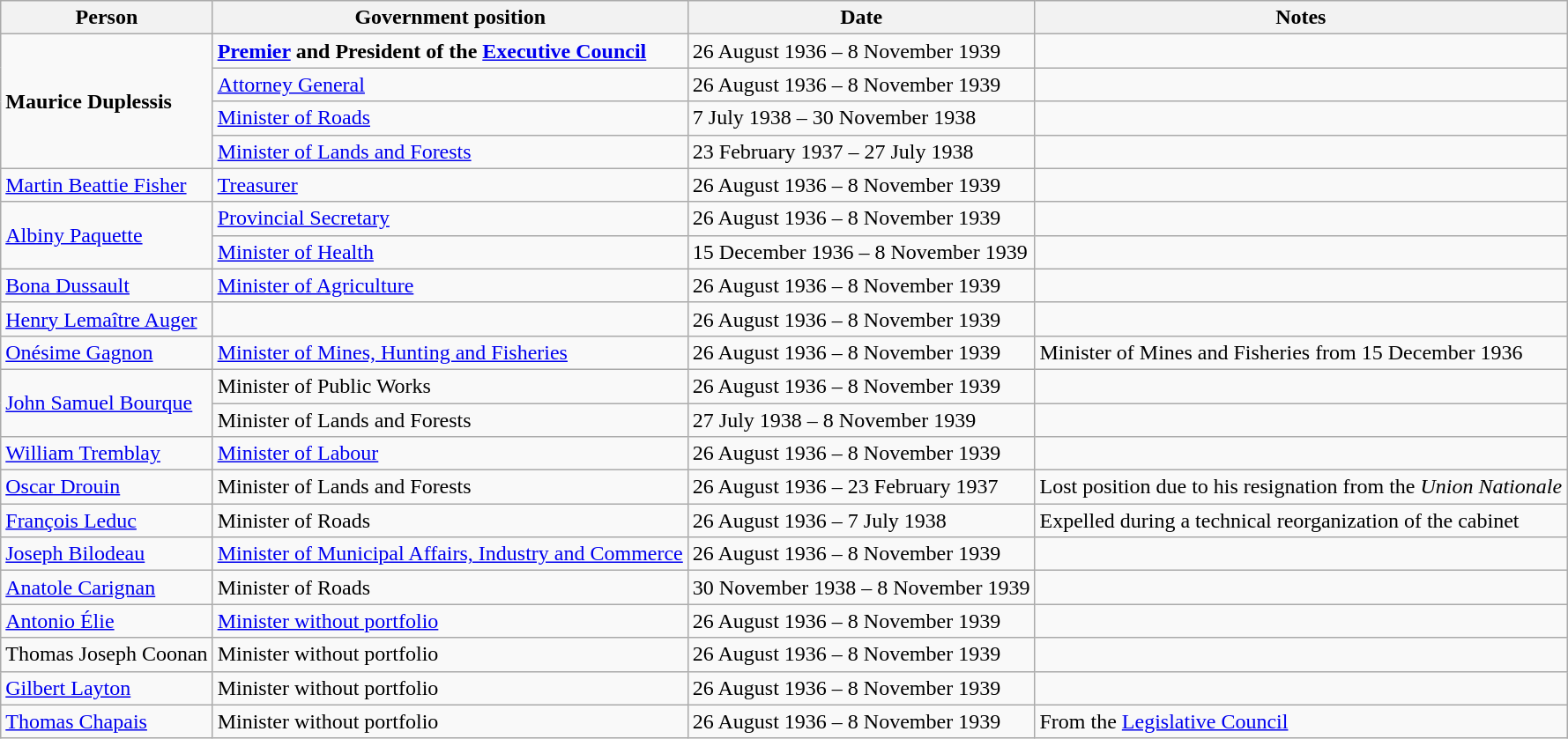<table class="wikitable sortable mw-collapsible mw-collapsed">
<tr>
<th>Person</th>
<th>Government position</th>
<th>Date</th>
<th>Notes</th>
</tr>
<tr>
<td rowspan="4"><strong>Maurice Duplessis</strong></td>
<td><strong><a href='#'>Premier</a> and President of the <a href='#'>Executive Council</a></strong></td>
<td>26 August 1936 – 8 November 1939</td>
<td></td>
</tr>
<tr>
<td><a href='#'>Attorney General</a></td>
<td>26 August 1936 – 8 November 1939</td>
<td></td>
</tr>
<tr>
<td><a href='#'>Minister of Roads</a></td>
<td>7 July 1938 – 30 November 1938</td>
<td></td>
</tr>
<tr>
<td><a href='#'>Minister of Lands and Forests</a></td>
<td>23 February 1937 – 27 July 1938</td>
<td></td>
</tr>
<tr>
<td><a href='#'>Martin Beattie Fisher</a></td>
<td><a href='#'>Treasurer</a></td>
<td>26 August 1936 – 8 November 1939</td>
<td></td>
</tr>
<tr>
<td rowspan="2"><a href='#'>Albiny Paquette</a></td>
<td><a href='#'>Provincial Secretary</a></td>
<td>26 August 1936 – 8 November 1939</td>
<td></td>
</tr>
<tr>
<td><a href='#'>Minister of Health</a></td>
<td>15 December 1936 – 8 November 1939</td>
<td></td>
</tr>
<tr>
<td><a href='#'>Bona Dussault</a></td>
<td><a href='#'>Minister of Agriculture</a></td>
<td>26 August 1936 – 8 November 1939</td>
<td></td>
</tr>
<tr>
<td><a href='#'>Henry Lemaître Auger</a></td>
<td></td>
<td>26 August 1936 – 8 November 1939</td>
<td></td>
</tr>
<tr>
<td><a href='#'>Onésime Gagnon</a></td>
<td><a href='#'>Minister of Mines, Hunting and Fisheries</a></td>
<td>26 August 1936 – 8 November 1939</td>
<td>Minister of Mines and Fisheries from 15 December 1936</td>
</tr>
<tr>
<td rowspan="2"><a href='#'>John Samuel Bourque</a></td>
<td>Minister of Public Works</td>
<td>26 August 1936 – 8 November 1939</td>
<td></td>
</tr>
<tr>
<td>Minister of Lands and Forests</td>
<td>27 July 1938 – 8 November 1939</td>
<td></td>
</tr>
<tr>
<td><a href='#'>William Tremblay</a></td>
<td><a href='#'>Minister of Labour</a></td>
<td>26 August 1936 – 8 November 1939</td>
<td></td>
</tr>
<tr>
<td><a href='#'>Oscar Drouin</a></td>
<td>Minister of Lands and Forests</td>
<td>26 August 1936 – 23 February 1937</td>
<td>Lost position due to his resignation from the <em>Union Nationale</em></td>
</tr>
<tr>
<td><a href='#'>François Leduc</a></td>
<td>Minister of Roads</td>
<td>26 August 1936 – 7 July 1938</td>
<td>Expelled during a technical reorganization of the cabinet</td>
</tr>
<tr>
<td><a href='#'>Joseph Bilodeau</a></td>
<td><a href='#'>Minister of Municipal Affairs, Industry and Commerce</a></td>
<td>26 August 1936 – 8 November 1939</td>
<td></td>
</tr>
<tr>
<td><a href='#'>Anatole Carignan</a></td>
<td>Minister of Roads</td>
<td>30 November 1938 – 8 November 1939</td>
<td></td>
</tr>
<tr>
<td><a href='#'>Antonio Élie</a></td>
<td><a href='#'>Minister without portfolio</a></td>
<td>26 August 1936 – 8 November 1939</td>
<td></td>
</tr>
<tr>
<td>Thomas Joseph Coonan</td>
<td>Minister without portfolio</td>
<td>26 August 1936 – 8 November 1939</td>
<td></td>
</tr>
<tr>
<td><a href='#'>Gilbert Layton</a></td>
<td>Minister without portfolio</td>
<td>26 August 1936 – 8 November 1939</td>
<td></td>
</tr>
<tr>
<td><a href='#'>Thomas Chapais</a></td>
<td>Minister without portfolio</td>
<td>26 August 1936 – 8 November 1939</td>
<td>From the <a href='#'>Legislative Council</a></td>
</tr>
</table>
